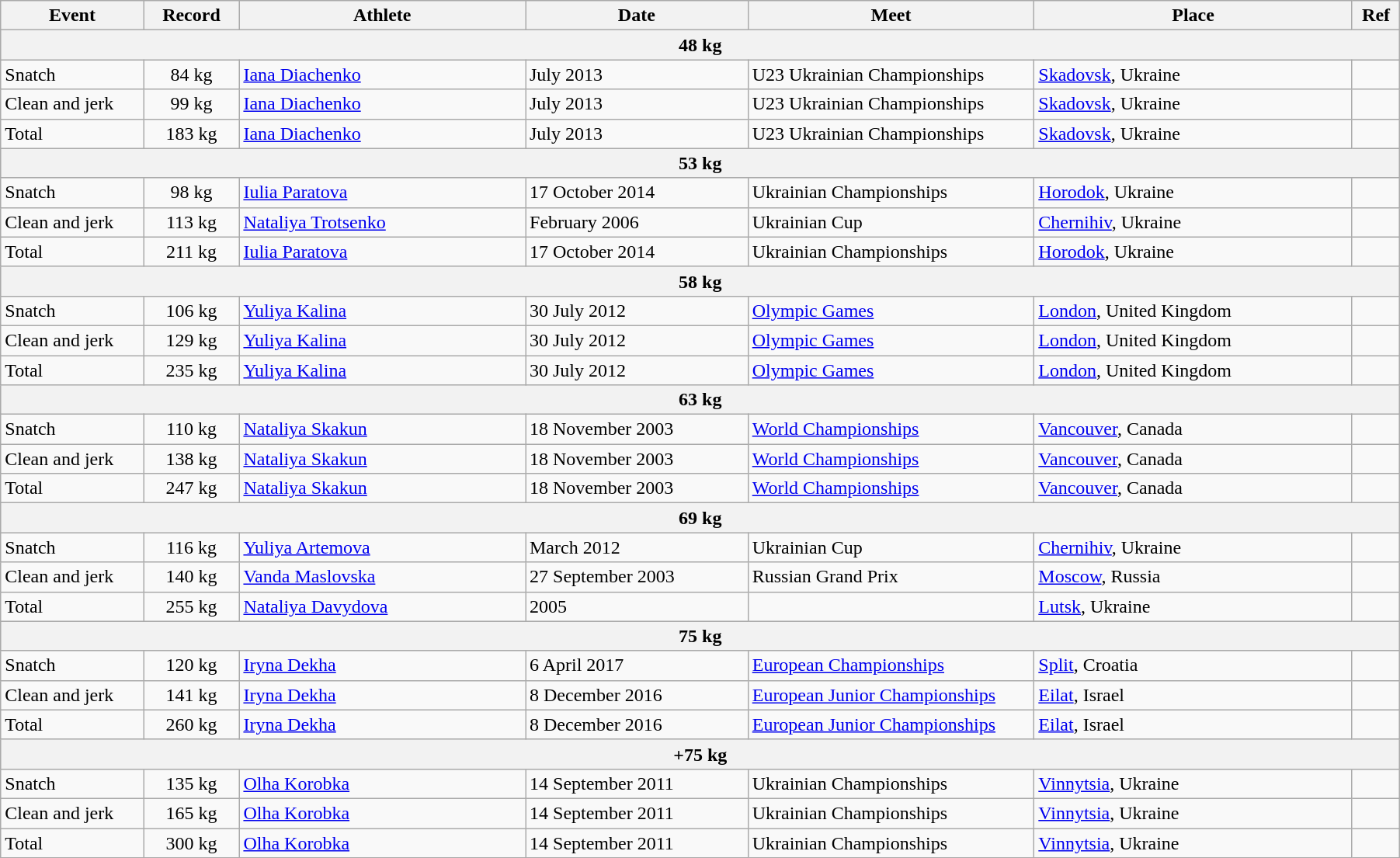<table class="wikitable">
<tr>
<th width=9%>Event</th>
<th width=6%>Record</th>
<th width=18%>Athlete</th>
<th width=14%>Date</th>
<th width=18%>Meet</th>
<th width=20%>Place</th>
<th width=3%>Ref</th>
</tr>
<tr bgcolor="#DDDDDD">
<th colspan=7>48 kg</th>
</tr>
<tr>
<td>Snatch</td>
<td align="center">84 kg</td>
<td><a href='#'>Iana Diachenko</a></td>
<td>July 2013</td>
<td>U23 Ukrainian Championships</td>
<td><a href='#'>Skadovsk</a>, Ukraine</td>
<td></td>
</tr>
<tr>
<td>Clean and jerk</td>
<td align="center">99 kg</td>
<td><a href='#'>Iana Diachenko</a></td>
<td>July 2013</td>
<td>U23 Ukrainian Championships</td>
<td><a href='#'>Skadovsk</a>, Ukraine</td>
<td></td>
</tr>
<tr>
<td>Total</td>
<td align="center">183 kg</td>
<td><a href='#'>Iana Diachenko</a></td>
<td>July 2013</td>
<td>U23 Ukrainian Championships</td>
<td><a href='#'>Skadovsk</a>, Ukraine</td>
<td></td>
</tr>
<tr bgcolor="#DDDDDD">
<th colspan=7>53 kg</th>
</tr>
<tr>
<td>Snatch</td>
<td align="center">98 kg</td>
<td><a href='#'>Iulia Paratova</a></td>
<td>17 October 2014</td>
<td>Ukrainian Championships</td>
<td><a href='#'>Horodok</a>, Ukraine</td>
<td></td>
</tr>
<tr>
<td>Clean and jerk</td>
<td align="center">113 kg</td>
<td><a href='#'>Nataliya Trotsenko</a></td>
<td>February 2006</td>
<td>Ukrainian Cup</td>
<td><a href='#'>Chernihiv</a>, Ukraine</td>
<td></td>
</tr>
<tr>
<td>Total</td>
<td align="center">211 kg</td>
<td><a href='#'>Iulia Paratova</a></td>
<td>17 October 2014</td>
<td>Ukrainian Championships</td>
<td><a href='#'>Horodok</a>, Ukraine</td>
<td></td>
</tr>
<tr bgcolor="#DDDDDD">
<th colspan=7>58 kg</th>
</tr>
<tr>
<td>Snatch</td>
<td align="center">106 kg</td>
<td><a href='#'>Yuliya Kalina</a></td>
<td>30 July 2012</td>
<td><a href='#'>Olympic Games</a></td>
<td><a href='#'>London</a>, United Kingdom</td>
<td></td>
</tr>
<tr>
<td>Clean and jerk</td>
<td align="center">129 kg</td>
<td><a href='#'>Yuliya Kalina</a></td>
<td>30 July 2012</td>
<td><a href='#'>Olympic Games</a></td>
<td><a href='#'>London</a>, United Kingdom</td>
<td></td>
</tr>
<tr>
<td>Total</td>
<td align="center">235 kg</td>
<td><a href='#'>Yuliya Kalina</a></td>
<td>30 July 2012</td>
<td><a href='#'>Olympic Games</a></td>
<td><a href='#'>London</a>, United Kingdom</td>
<td></td>
</tr>
<tr bgcolor="#DDDDDD">
<th colspan=7>63 kg</th>
</tr>
<tr>
<td>Snatch</td>
<td align="center">110 kg</td>
<td><a href='#'>Nataliya Skakun</a></td>
<td>18 November 2003</td>
<td><a href='#'>World Championships</a></td>
<td><a href='#'>Vancouver</a>, Canada</td>
<td></td>
</tr>
<tr>
<td>Clean and jerk</td>
<td align="center">138 kg</td>
<td><a href='#'>Nataliya Skakun</a></td>
<td>18 November 2003</td>
<td><a href='#'>World Championships</a></td>
<td><a href='#'>Vancouver</a>, Canada</td>
<td></td>
</tr>
<tr>
<td>Total</td>
<td align="center">247 kg</td>
<td><a href='#'>Nataliya Skakun</a></td>
<td>18 November 2003</td>
<td><a href='#'>World Championships</a></td>
<td><a href='#'>Vancouver</a>, Canada</td>
<td></td>
</tr>
<tr bgcolor="#DDDDDD">
<th colspan=7>69 kg</th>
</tr>
<tr>
<td>Snatch</td>
<td align="center">116 kg</td>
<td><a href='#'>Yuliya Artemova</a></td>
<td>March 2012</td>
<td>Ukrainian Cup</td>
<td><a href='#'>Chernihiv</a>, Ukraine</td>
<td></td>
</tr>
<tr>
<td>Clean and jerk</td>
<td align="center">140 kg</td>
<td><a href='#'>Vanda Maslovska</a></td>
<td>27 September 2003</td>
<td>Russian Grand Prix</td>
<td><a href='#'>Moscow</a>, Russia</td>
<td></td>
</tr>
<tr>
<td>Total</td>
<td align="center">255 kg</td>
<td><a href='#'>Nataliya Davydova</a></td>
<td>2005</td>
<td></td>
<td><a href='#'>Lutsk</a>, Ukraine</td>
<td></td>
</tr>
<tr bgcolor="#DDDDDD">
<th colspan=7>75 kg</th>
</tr>
<tr>
<td>Snatch</td>
<td align="center">120 kg</td>
<td><a href='#'>Iryna Dekha</a></td>
<td>6 April 2017</td>
<td><a href='#'>European Championships</a></td>
<td><a href='#'>Split</a>, Croatia</td>
<td></td>
</tr>
<tr>
<td>Clean and jerk</td>
<td align="center">141 kg</td>
<td><a href='#'>Iryna Dekha</a></td>
<td>8 December 2016</td>
<td><a href='#'>European Junior Championships</a></td>
<td><a href='#'>Eilat</a>, Israel</td>
<td></td>
</tr>
<tr>
<td>Total</td>
<td align="center">260 kg</td>
<td><a href='#'>Iryna Dekha</a></td>
<td>8 December 2016</td>
<td><a href='#'>European Junior Championships</a></td>
<td><a href='#'>Eilat</a>, Israel</td>
<td></td>
</tr>
<tr bgcolor="#DDDDDD">
<th colspan=7>+75 kg</th>
</tr>
<tr>
<td>Snatch</td>
<td align="center">135 kg</td>
<td><a href='#'>Olha Korobka</a></td>
<td>14 September 2011</td>
<td>Ukrainian Championships</td>
<td><a href='#'>Vinnytsia</a>, Ukraine</td>
<td></td>
</tr>
<tr>
<td>Clean and jerk</td>
<td align="center">165 kg</td>
<td><a href='#'>Olha Korobka</a></td>
<td>14 September 2011</td>
<td>Ukrainian Championships</td>
<td><a href='#'>Vinnytsia</a>, Ukraine</td>
<td></td>
</tr>
<tr>
<td>Total</td>
<td align="center">300 kg</td>
<td><a href='#'>Olha Korobka</a></td>
<td>14 September 2011</td>
<td>Ukrainian Championships</td>
<td><a href='#'>Vinnytsia</a>, Ukraine</td>
<td></td>
</tr>
</table>
